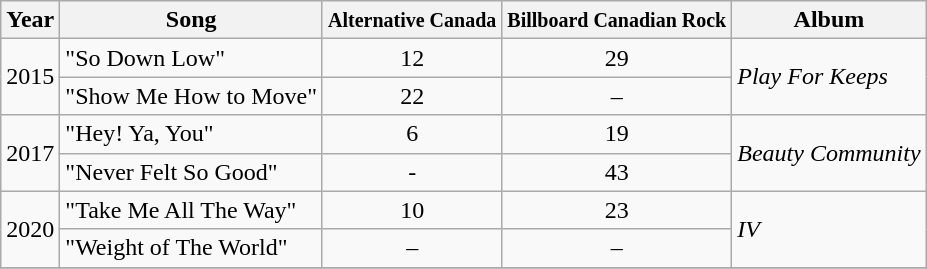<table class="wikitable">
<tr>
<th>Year</th>
<th>Song</th>
<th><small>Alternative Canada</small></th>
<th><small>Billboard Canadian Rock</small></th>
<th>Album</th>
</tr>
<tr>
<td rowspan="2">2015</td>
<td>"So Down Low"</td>
<td style="text-align:center;">12</td>
<td style="text-align:center;">29</td>
<td rowspan=2><em>Play For Keeps</em></td>
</tr>
<tr>
<td>"Show Me How to Move"</td>
<td style="text-align:center;">22</td>
<td style="text-align:center;">–</td>
</tr>
<tr>
<td rowspan="2">2017</td>
<td>"Hey! Ya, You"</td>
<td style="text-align:center;">6</td>
<td style="text-align:center;">19</td>
<td rowspan="2"><em>Beauty Community</em></td>
</tr>
<tr>
<td>"Never Felt So Good"</td>
<td style="text-align:center;">-</td>
<td style="text-align:center;">43</td>
</tr>
<tr>
<td rowspan="2">2020</td>
<td>"Take Me All The Way"</td>
<td style="text-align:center;">10</td>
<td style="text-align:center;">23</td>
<td rowspan="2"><em>IV</em></td>
</tr>
<tr>
<td>"Weight of The World"</td>
<td style="text-align:center;">–</td>
<td style="text-align:center;">–</td>
</tr>
<tr>
</tr>
</table>
